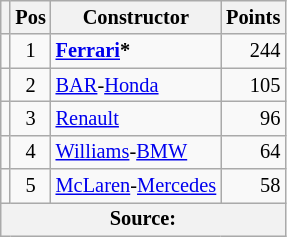<table class="wikitable" style="font-size: 85%;">
<tr>
<th></th>
<th>Pos</th>
<th>Constructor</th>
<th>Points</th>
</tr>
<tr>
<td></td>
<td align="center">1</td>
<td> <strong><a href='#'>Ferrari</a>*</strong></td>
<td align="right">244</td>
</tr>
<tr>
<td></td>
<td align="center">2</td>
<td> <a href='#'>BAR</a>-<a href='#'>Honda</a></td>
<td align="right">105</td>
</tr>
<tr>
<td></td>
<td align="center">3</td>
<td> <a href='#'>Renault</a></td>
<td align="right">96</td>
</tr>
<tr>
<td></td>
<td align="center">4</td>
<td> <a href='#'>Williams</a>-<a href='#'>BMW</a></td>
<td align="right">64</td>
</tr>
<tr>
<td></td>
<td align="center">5</td>
<td> <a href='#'>McLaren</a>-<a href='#'>Mercedes</a></td>
<td align="right">58</td>
</tr>
<tr>
<th colspan=4>Source:</th>
</tr>
</table>
